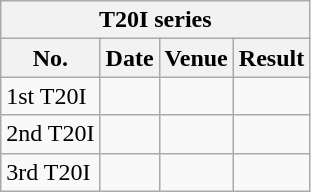<table class="wikitable">
<tr>
<th colspan="5">T20I series</th>
</tr>
<tr>
<th>No.</th>
<th>Date</th>
<th>Venue</th>
<th>Result</th>
</tr>
<tr>
<td>1st T20I</td>
<td></td>
<td></td>
<td></td>
</tr>
<tr>
<td>2nd T20I</td>
<td></td>
<td></td>
<td></td>
</tr>
<tr>
<td>3rd T20I</td>
<td></td>
<td></td>
<td></td>
</tr>
</table>
